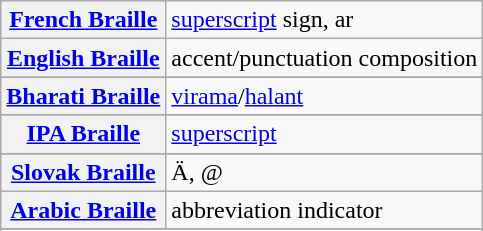<table class="wikitable">
<tr>
<th align=left><a href='#'>French Braille</a></th>
<td><a href='#'>superscript</a> sign, ar</td>
</tr>
<tr>
<th align=left><a href='#'>English Braille</a></th>
<td>accent/punctuation composition</td>
</tr>
<tr>
</tr>
<tr>
</tr>
<tr>
<th align=left><a href='#'>Bharati Braille</a></th>
<td><a href='#'>virama</a>/<a href='#'>halant</a></td>
</tr>
<tr>
</tr>
<tr>
<th align=left><a href='#'>IPA Braille</a></th>
<td><a href='#'>superscript</a></td>
</tr>
<tr>
</tr>
<tr>
<th align=left><a href='#'>Slovak Braille</a></th>
<td>Ä, @</td>
</tr>
<tr>
<th align=left><a href='#'>Arabic Braille</a></th>
<td>abbreviation indicator</td>
</tr>
<tr>
</tr>
<tr>
</tr>
<tr>
</tr>
<tr>
</tr>
</table>
